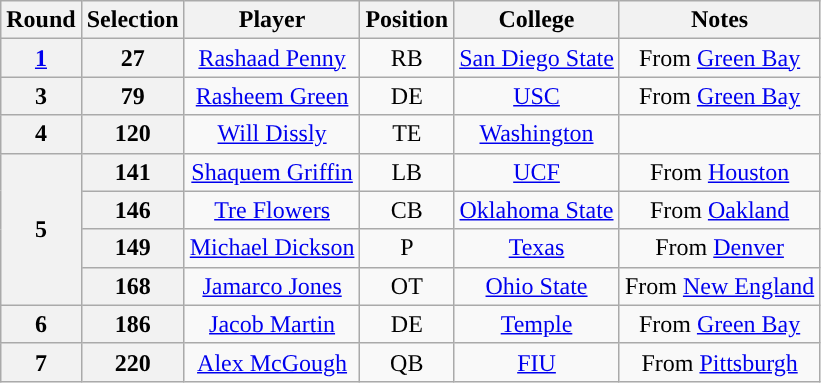<table class="wikitable" style="text-align:center">
<tr>
<th>Round</th>
<th>Selection</th>
<th>Player</th>
<th>Position</th>
<th>College</th>
<th>Notes</th>
</tr>
<tr>
<th><a href='#'>1</a></th>
<th>27</th>
<td><a href='#'>Rashaad Penny</a></td>
<td>RB</td>
<td><a href='#'>San Diego State</a></td>
<td>From <a href='#'>Green Bay</a></td>
</tr>
<tr>
<th>3</th>
<th>79</th>
<td><a href='#'>Rasheem Green</a></td>
<td>DE</td>
<td><a href='#'>USC</a></td>
<td>From <a href='#'>Green Bay</a></td>
</tr>
<tr>
<th>4</th>
<th>120</th>
<td><a href='#'>Will Dissly</a></td>
<td>TE</td>
<td><a href='#'>Washington</a></td>
<td></td>
</tr>
<tr>
<th rowspan="4">5</th>
<th>141</th>
<td><a href='#'>Shaquem Griffin</a></td>
<td>LB</td>
<td><a href='#'>UCF</a></td>
<td>From <a href='#'>Houston</a></td>
</tr>
<tr>
<th>146</th>
<td><a href='#'>Tre Flowers</a></td>
<td>CB</td>
<td><a href='#'>Oklahoma State</a></td>
<td>From <a href='#'>Oakland</a></td>
</tr>
<tr>
<th>149</th>
<td><a href='#'>Michael Dickson</a></td>
<td>P</td>
<td><a href='#'>Texas</a></td>
<td>From <a href='#'>Denver</a></td>
</tr>
<tr>
<th>168</th>
<td><a href='#'>Jamarco Jones</a></td>
<td>OT</td>
<td><a href='#'>Ohio State</a></td>
<td>From <a href='#'>New England</a></td>
</tr>
<tr>
<th>6</th>
<th>186</th>
<td><a href='#'>Jacob Martin</a></td>
<td>DE</td>
<td><a href='#'>Temple</a></td>
<td>From <a href='#'>Green Bay</a></td>
</tr>
<tr>
<th>7</th>
<th>220</th>
<td><a href='#'>Alex McGough</a></td>
<td>QB</td>
<td><a href='#'>FIU</a></td>
<td>From <a href='#'>Pittsburgh</a></td>
</tr>
</table>
